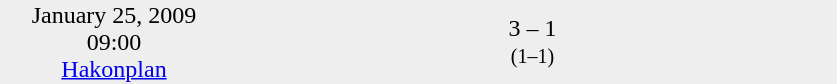<table style="background:#eee;" cellspacing="0">
<tr style="text-align:center;">
<td width=150>January 25, 2009<br>09:00<br><a href='#'>Hakonplan</a></td>
<td style="width:150px; text-align:right;"><strong></strong></td>
<td width=100>3 – 1 <br><small>(1–1)</small></td>
<td style="width:150px; text-align:left;"></td>
</tr>
</table>
